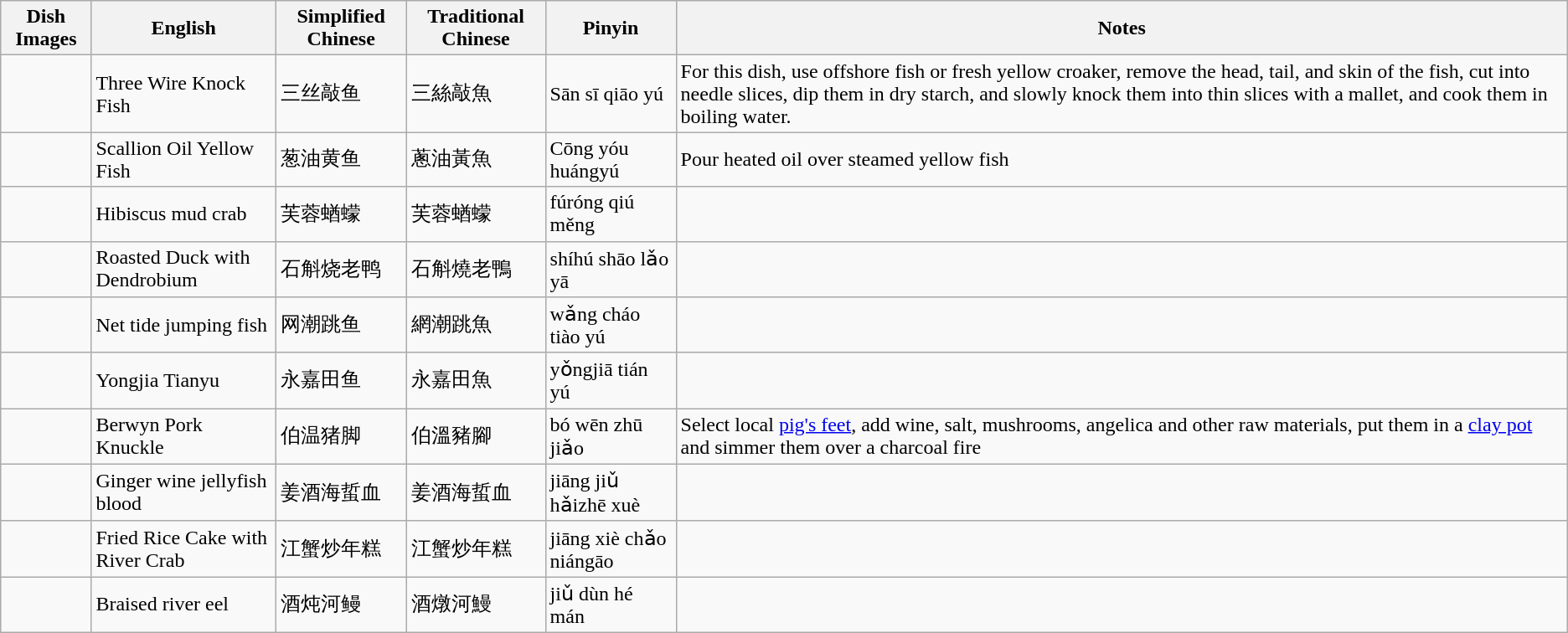<table class="wikitable">
<tr>
<th>Dish Images</th>
<th>English</th>
<th>Simplified Chinese</th>
<th>Traditional Chinese</th>
<th>Pinyin</th>
<th>Notes</th>
</tr>
<tr>
<td></td>
<td>Three Wire Knock Fish</td>
<td>三丝敲鱼</td>
<td>三絲敲魚</td>
<td>Sān sī qiāo yú</td>
<td>For this dish, use offshore fish or fresh yellow croaker, remove the head, tail, and skin of the fish, cut into needle slices, dip them in dry starch, and slowly knock them into thin slices with a mallet, and cook them in boiling water.</td>
</tr>
<tr>
<td></td>
<td>Scallion Oil Yellow Fish</td>
<td>葱油黄鱼</td>
<td>蔥油黃魚</td>
<td>Cōng yóu huángyú</td>
<td>Pour heated oil over steamed yellow fish</td>
</tr>
<tr>
<td></td>
<td>Hibiscus mud crab</td>
<td>芙蓉蝤蠓</td>
<td>芙蓉蝤蠓</td>
<td>fúróng qiú měng</td>
<td></td>
</tr>
<tr>
<td></td>
<td>Roasted Duck with Dendrobium</td>
<td>石斛烧老鸭</td>
<td>石斛燒老鴨</td>
<td>shíhú shāo lǎo yā</td>
<td></td>
</tr>
<tr>
<td></td>
<td>Net tide jumping fish</td>
<td>网潮跳鱼</td>
<td>網潮跳魚</td>
<td>wǎng cháo tiào yú</td>
<td></td>
</tr>
<tr>
<td></td>
<td>Yongjia Tianyu</td>
<td>永嘉田鱼</td>
<td>永嘉田魚</td>
<td>yǒngjiā tián yú</td>
<td></td>
</tr>
<tr>
<td></td>
<td>Berwyn Pork Knuckle</td>
<td>伯温猪脚</td>
<td>伯溫豬腳</td>
<td>bó wēn zhū jiǎo</td>
<td>Select local <a href='#'>pig's feet</a>, add wine, salt, mushrooms, angelica and other raw materials, put them in a <a href='#'>clay pot</a> and simmer them over a charcoal fire</td>
</tr>
<tr>
<td></td>
<td>Ginger wine jellyfish blood</td>
<td>姜酒海蜇血</td>
<td>姜酒海蜇血</td>
<td>jiāng jiǔ hǎizhē xuè</td>
<td></td>
</tr>
<tr>
<td></td>
<td>Fried Rice Cake with River Crab</td>
<td>江蟹炒年糕</td>
<td>江蟹炒年糕</td>
<td>jiāng xiè chǎo niángāo</td>
<td></td>
</tr>
<tr>
<td></td>
<td>Braised river eel</td>
<td>酒炖河鳗</td>
<td>酒燉河鰻</td>
<td>jiǔ dùn hé mán</td>
<td></td>
</tr>
</table>
